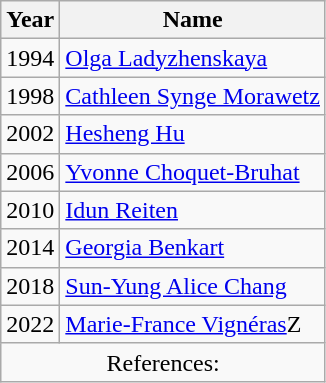<table class="wikitable sortable">
<tr>
<th>Year</th>
<th>Name</th>
</tr>
<tr>
<td>1994</td>
<td><a href='#'>Olga Ladyzhenskaya</a></td>
</tr>
<tr>
<td>1998</td>
<td><a href='#'>Cathleen Synge Morawetz</a></td>
</tr>
<tr>
<td>2002</td>
<td><a href='#'>Hesheng Hu</a></td>
</tr>
<tr>
<td>2006</td>
<td><a href='#'>Yvonne Choquet-Bruhat</a></td>
</tr>
<tr>
<td>2010</td>
<td><a href='#'>Idun Reiten</a></td>
</tr>
<tr>
<td>2014</td>
<td><a href='#'>Georgia Benkart</a></td>
</tr>
<tr>
<td>2018</td>
<td><a href='#'>Sun-Yung Alice Chang</a></td>
</tr>
<tr>
<td>2022</td>
<td><a href='#'>Marie-France Vignéras</a><span>Z</span></td>
</tr>
<tr class="sortbottom">
<td colspan="2" align="center">References: </td>
</tr>
</table>
